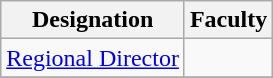<table class="wikitable">
<tr>
<th>Designation</th>
<th>Faculty</th>
</tr>
<tr>
<td><a href='#'>Regional Director</a></td>
<td></td>
</tr>
<tr>
</tr>
</table>
